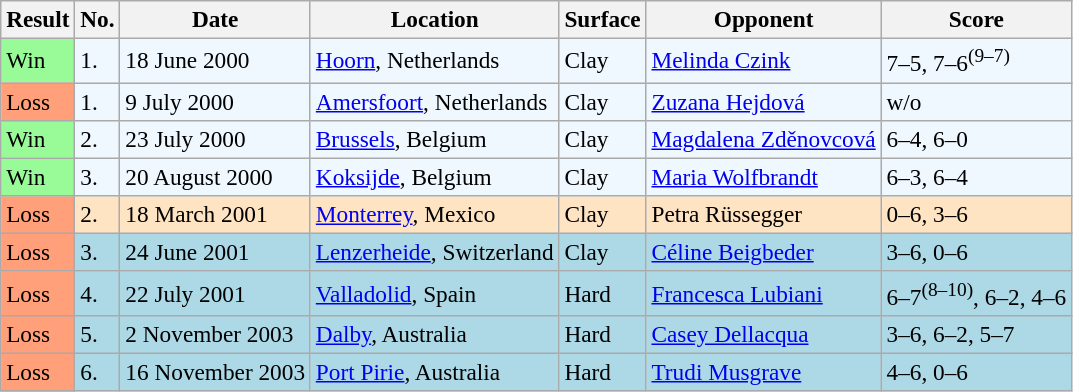<table class="sortable wikitable" style="font-size:97%;">
<tr>
<th>Result</th>
<th>No.</th>
<th>Date</th>
<th>Location</th>
<th>Surface</th>
<th>Opponent</th>
<th class="unsortable">Score</th>
</tr>
<tr style="background:#f0f8ff;">
<td style="background:#98fb98;">Win</td>
<td>1.</td>
<td>18 June 2000</td>
<td><a href='#'>Hoorn</a>, Netherlands</td>
<td>Clay</td>
<td> <a href='#'>Melinda Czink</a></td>
<td>7–5, 7–6<sup>(9–7)</sup></td>
</tr>
<tr style="background:#f0f8ff;">
<td style="background:#ffa07a;">Loss</td>
<td>1.</td>
<td>9 July 2000</td>
<td><a href='#'>Amersfoort</a>, Netherlands</td>
<td>Clay</td>
<td> <a href='#'>Zuzana Hejdová</a></td>
<td>w/o</td>
</tr>
<tr style="background:#f0f8ff;">
<td style="background:#98fb98;">Win</td>
<td>2.</td>
<td>23 July 2000</td>
<td><a href='#'>Brussels</a>, Belgium</td>
<td>Clay</td>
<td> <a href='#'>Magdalena Zděnovcová</a></td>
<td>6–4, 6–0</td>
</tr>
<tr style="background:#f0f8ff;">
<td style="background:#98fb98;">Win</td>
<td>3.</td>
<td>20 August 2000</td>
<td><a href='#'>Koksijde</a>, Belgium</td>
<td>Clay</td>
<td> <a href='#'>Maria Wolfbrandt</a></td>
<td>6–3, 6–4</td>
</tr>
<tr style="background:#ffe4c4;">
<td style="background:#ffa07a;">Loss</td>
<td>2.</td>
<td>18 March 2001</td>
<td><a href='#'>Monterrey</a>, Mexico</td>
<td>Clay</td>
<td> Petra Rüssegger</td>
<td>0–6, 3–6</td>
</tr>
<tr style="background:lightblue;">
<td style="background:#ffa07a;">Loss</td>
<td>3.</td>
<td>24 June 2001</td>
<td><a href='#'>Lenzerheide</a>, Switzerland</td>
<td>Clay</td>
<td> <a href='#'>Céline Beigbeder</a></td>
<td>3–6, 0–6</td>
</tr>
<tr style="background:lightblue;">
<td style="background:#ffa07a;">Loss</td>
<td>4.</td>
<td>22 July 2001</td>
<td><a href='#'>Valladolid</a>, Spain</td>
<td>Hard</td>
<td> <a href='#'>Francesca Lubiani</a></td>
<td>6–7<sup>(8–10)</sup>, 6–2, 4–6</td>
</tr>
<tr style="background:lightblue;">
<td style="background:#ffa07a;">Loss</td>
<td>5.</td>
<td>2 November 2003</td>
<td><a href='#'>Dalby</a>, Australia</td>
<td>Hard</td>
<td> <a href='#'>Casey Dellacqua</a></td>
<td>3–6, 6–2, 5–7</td>
</tr>
<tr style="background:lightblue;">
<td style="background:#ffa07a;">Loss</td>
<td>6.</td>
<td>16 November 2003</td>
<td><a href='#'>Port Pirie</a>, Australia</td>
<td>Hard</td>
<td> <a href='#'>Trudi Musgrave</a></td>
<td>4–6, 0–6</td>
</tr>
</table>
